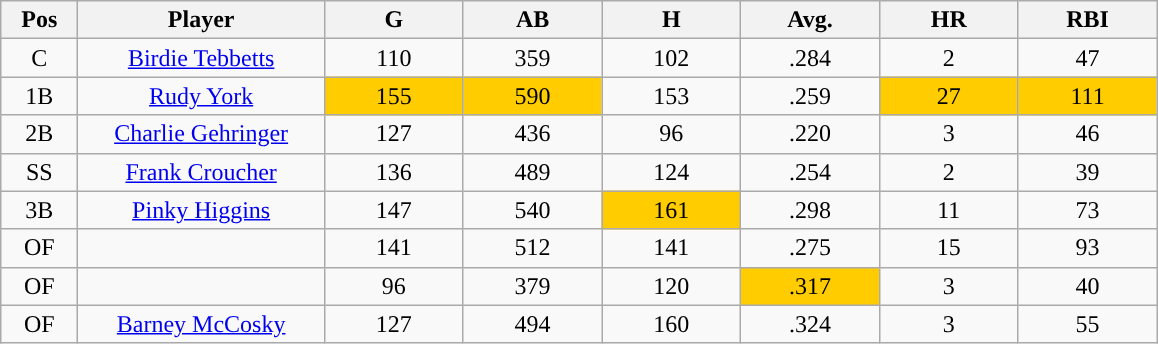<table class="wikitable sortable">
<tr>
<th bgcolor="#DDDDFF" width="5%">Pos</th>
<th bgcolor="#DDDDFF" width="16%">Player</th>
<th bgcolor="#DDDDFF" width="9%">G</th>
<th bgcolor="#DDDDFF" width="9%">AB</th>
<th bgcolor="#DDDDFF" width="9%">H</th>
<th bgcolor="#DDDDFF" width="9%">Avg.</th>
<th bgcolor="#DDDDFF" width="9%">HR</th>
<th bgcolor="#DDDDFF" width="9%">RBI</th>
</tr>
<tr align="center">
<td>C</td>
<td><a href='#'>Birdie Tebbetts</a></td>
<td>110</td>
<td>359</td>
<td>102</td>
<td>.284</td>
<td>2</td>
<td>47</td>
</tr>
<tr align="center">
<td>1B</td>
<td><a href='#'>Rudy York</a></td>
<td style="background:#fc0;">155</td>
<td style="background:#fc0;">590</td>
<td>153</td>
<td>.259</td>
<td style="background:#fc0;">27</td>
<td style="background:#fc0;">111</td>
</tr>
<tr align="center">
<td>2B</td>
<td><a href='#'>Charlie Gehringer</a></td>
<td>127</td>
<td>436</td>
<td>96</td>
<td>.220</td>
<td>3</td>
<td>46</td>
</tr>
<tr align="center">
<td>SS</td>
<td><a href='#'>Frank Croucher</a></td>
<td>136</td>
<td>489</td>
<td>124</td>
<td>.254</td>
<td>2</td>
<td>39</td>
</tr>
<tr align="center">
<td>3B</td>
<td><a href='#'>Pinky Higgins</a></td>
<td>147</td>
<td>540</td>
<td style="background:#fc0;">161</td>
<td>.298</td>
<td>11</td>
<td>73</td>
</tr>
<tr align="center">
<td>OF</td>
<td></td>
<td>141</td>
<td>512</td>
<td>141</td>
<td>.275</td>
<td>15</td>
<td>93</td>
</tr>
<tr align="center">
<td>OF</td>
<td></td>
<td>96</td>
<td>379</td>
<td>120</td>
<td style="background:#fc0;">.317</td>
<td>3</td>
<td>40</td>
</tr>
<tr align="center">
<td>OF</td>
<td><a href='#'>Barney McCosky</a></td>
<td>127</td>
<td>494</td>
<td>160</td>
<td>.324</td>
<td>3</td>
<td>55</td>
</tr>
</table>
